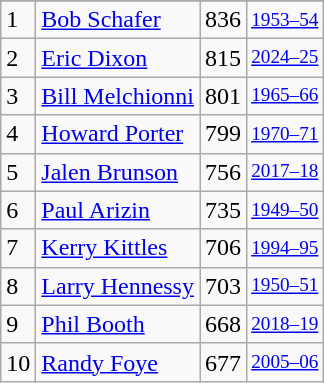<table class="wikitable">
<tr>
</tr>
<tr>
<td>1</td>
<td><a href='#'>Bob Schafer</a></td>
<td>836</td>
<td style="font-size:80%;"><a href='#'>1953–54</a></td>
</tr>
<tr>
<td>2</td>
<td><a href='#'>Eric Dixon</a></td>
<td>815</td>
<td style="font-size:80%;"><a href='#'>2024–25</a></td>
</tr>
<tr>
<td>3</td>
<td><a href='#'>Bill Melchionni</a></td>
<td>801</td>
<td style="font-size:80%;"><a href='#'>1965–66</a></td>
</tr>
<tr>
<td>4</td>
<td><a href='#'>Howard Porter</a></td>
<td>799</td>
<td style="font-size:80%;"><a href='#'>1970–71</a></td>
</tr>
<tr>
<td>5</td>
<td><a href='#'>Jalen Brunson</a></td>
<td>756</td>
<td style="font-size:80%;"><a href='#'>2017–18</a></td>
</tr>
<tr>
<td>6</td>
<td><a href='#'>Paul Arizin</a></td>
<td>735</td>
<td style="font-size:80%;"><a href='#'>1949–50</a></td>
</tr>
<tr>
<td>7</td>
<td><a href='#'>Kerry Kittles</a></td>
<td>706</td>
<td style="font-size:80%;"><a href='#'>1994–95</a></td>
</tr>
<tr>
<td>8</td>
<td><a href='#'>Larry Hennessy</a></td>
<td>703</td>
<td style="font-size:80%;"><a href='#'>1950–51</a></td>
</tr>
<tr>
<td>9</td>
<td><a href='#'>Phil Booth</a></td>
<td>668</td>
<td style="font-size:80%;"><a href='#'>2018–19</a></td>
</tr>
<tr>
<td>10</td>
<td><a href='#'>Randy Foye</a></td>
<td>677</td>
<td style="font-size:80%;"><a href='#'>2005–06</a></td>
</tr>
</table>
